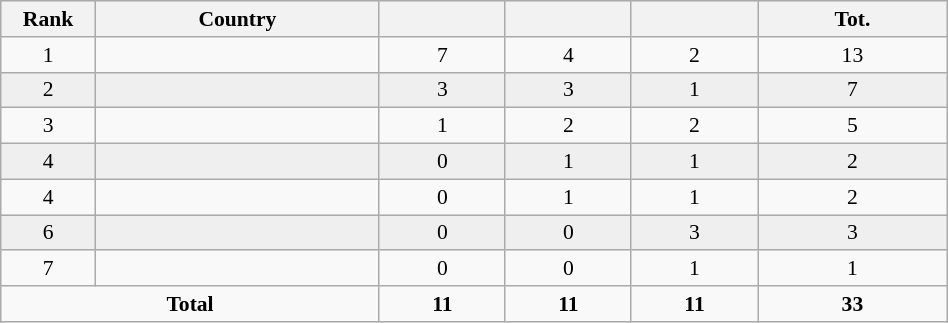<table class=wikitable width=50% cellspacing="1" cellpadding="3" style="border:1px solid #AAAAAA;font-size:90%; text-align:center">
<tr bgcolor="#EFEFEF">
<th width=10%>Rank</th>
<th width=30%>Country</th>
<th></th>
<th></th>
<th></th>
<th>Tot.</th>
</tr>
<tr>
<td>1</td>
<td align=left></td>
<td>7</td>
<td>4</td>
<td>2</td>
<td>13</td>
</tr>
<tr bgcolor="#efefef">
<td>2</td>
<td align=left></td>
<td>3</td>
<td>3</td>
<td>1</td>
<td>7</td>
</tr>
<tr>
<td>3</td>
<td align=left></td>
<td>1</td>
<td>2</td>
<td>2</td>
<td>5</td>
</tr>
<tr bgcolor="#efefef">
<td>4</td>
<td align=left></td>
<td>0</td>
<td>1</td>
<td>1</td>
<td>2</td>
</tr>
<tr>
<td>4</td>
<td align=left></td>
<td>0</td>
<td>1</td>
<td>1</td>
<td>2</td>
</tr>
<tr bgcolor="#efefef">
<td>6</td>
<td align=left></td>
<td>0</td>
<td>0</td>
<td>3</td>
<td>3</td>
</tr>
<tr>
<td>7</td>
<td align=left></td>
<td>0</td>
<td>0</td>
<td>1</td>
<td>1</td>
</tr>
<tr>
<td colspan=2><strong>Total</strong></td>
<td><strong>11</strong></td>
<td><strong>11</strong></td>
<td><strong>11</strong></td>
<td><strong>33</strong></td>
</tr>
</table>
